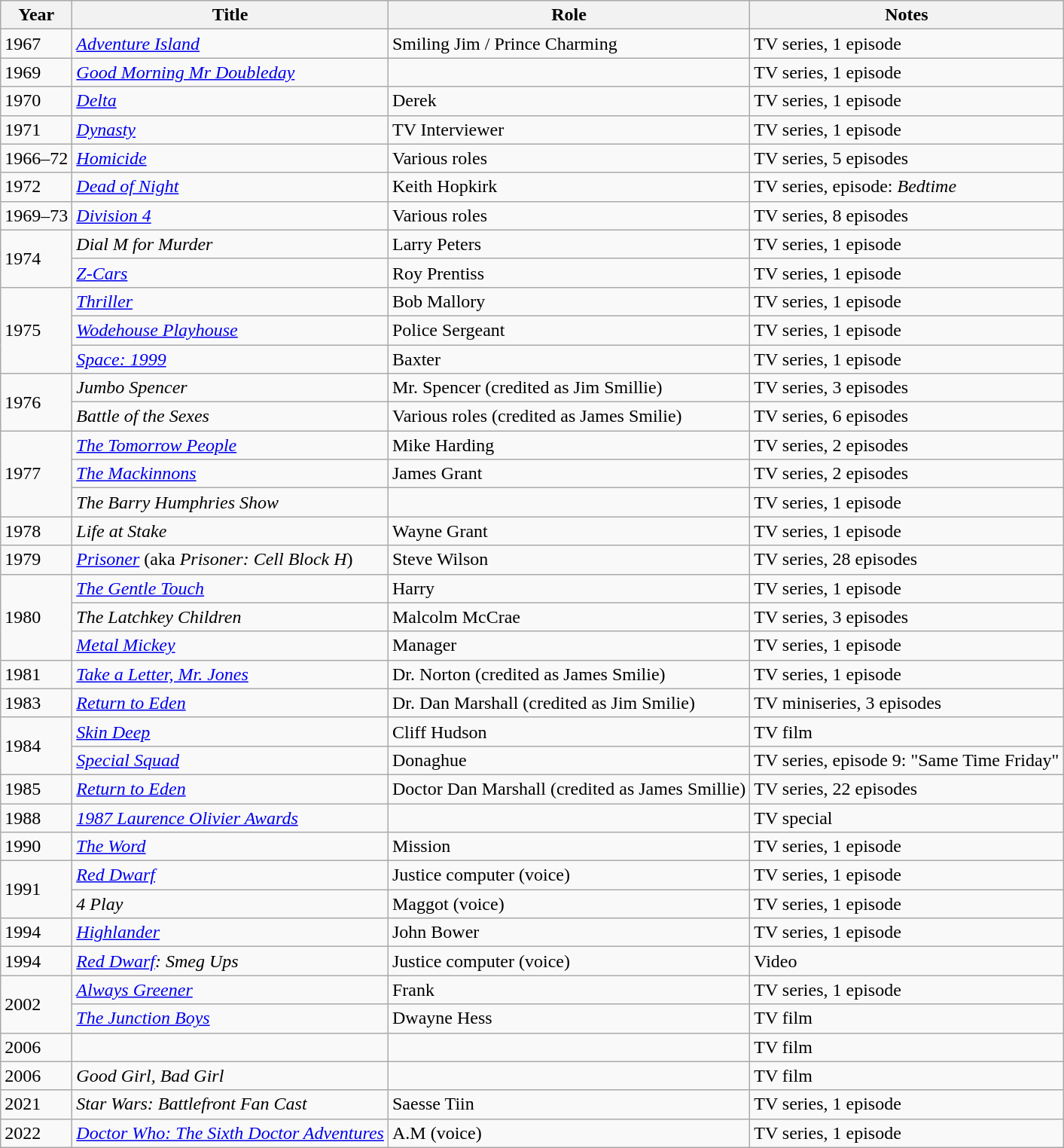<table class="wikitable sortable">
<tr>
<th>Year</th>
<th>Title</th>
<th>Role</th>
<th>Notes</th>
</tr>
<tr>
<td>1967</td>
<td><em><a href='#'>Adventure Island</a></em></td>
<td>Smiling Jim / Prince Charming</td>
<td>TV series, 1 episode</td>
</tr>
<tr>
<td>1969</td>
<td><em><a href='#'>Good Morning Mr Doubleday</a></em></td>
<td></td>
<td>TV series, 1 episode</td>
</tr>
<tr>
<td>1970</td>
<td><em><a href='#'>Delta</a></em></td>
<td>Derek</td>
<td>TV series, 1 episode</td>
</tr>
<tr>
<td>1971</td>
<td><em><a href='#'>Dynasty</a></em></td>
<td>TV Interviewer</td>
<td>TV series, 1 episode</td>
</tr>
<tr>
<td>1966–72</td>
<td><em><a href='#'>Homicide</a></em></td>
<td>Various roles</td>
<td>TV series, 5 episodes</td>
</tr>
<tr>
<td>1972</td>
<td><em><a href='#'>Dead of Night</a></em></td>
<td>Keith Hopkirk</td>
<td>TV series, episode: <em>Bedtime</em></td>
</tr>
<tr>
<td>1969–73</td>
<td><em><a href='#'>Division 4</a></em></td>
<td>Various roles</td>
<td>TV series, 8 episodes</td>
</tr>
<tr>
<td rowspan="2">1974</td>
<td><em>Dial M for Murder</em></td>
<td>Larry Peters</td>
<td>TV series, 1 episode</td>
</tr>
<tr>
<td><em><a href='#'>Z-Cars</a></em></td>
<td>Roy Prentiss</td>
<td>TV series, 1 episode</td>
</tr>
<tr>
<td rowspan="3">1975</td>
<td><em><a href='#'>Thriller</a></em></td>
<td>Bob Mallory</td>
<td>TV series, 1 episode</td>
</tr>
<tr>
<td><em><a href='#'>Wodehouse Playhouse</a></em></td>
<td>Police Sergeant</td>
<td>TV series, 1 episode</td>
</tr>
<tr>
<td><em><a href='#'>Space: 1999</a></em></td>
<td>Baxter</td>
<td>TV series, 1 episode</td>
</tr>
<tr>
<td rowspan="2">1976</td>
<td><em>Jumbo Spencer</em></td>
<td>Mr. Spencer (credited as Jim Smillie)</td>
<td>TV series, 3 episodes</td>
</tr>
<tr>
<td><em>Battle of the Sexes</em></td>
<td>Various roles (credited as James Smilie)</td>
<td>TV series, 6 episodes</td>
</tr>
<tr>
<td rowspan="3">1977</td>
<td><em><a href='#'>The Tomorrow People</a></em></td>
<td>Mike Harding</td>
<td>TV series, 2 episodes</td>
</tr>
<tr>
<td><em><a href='#'>The Mackinnons</a></em></td>
<td>James Grant</td>
<td>TV series, 2 episodes</td>
</tr>
<tr>
<td><em>The Barry Humphries Show</em></td>
<td></td>
<td>TV series, 1 episode</td>
</tr>
<tr>
<td>1978</td>
<td><em>Life at Stake</em></td>
<td>Wayne Grant</td>
<td>TV series, 1 episode</td>
</tr>
<tr>
<td>1979</td>
<td><em><a href='#'>Prisoner</a></em> (aka <em>Prisoner: Cell Block H</em>)</td>
<td>Steve Wilson</td>
<td>TV series, 28 episodes</td>
</tr>
<tr>
<td rowspan="3">1980</td>
<td><em><a href='#'>The Gentle Touch</a></em></td>
<td>Harry</td>
<td>TV series, 1 episode</td>
</tr>
<tr>
<td><em>The Latchkey Children</em></td>
<td>Malcolm McCrae</td>
<td>TV series, 3 episodes</td>
</tr>
<tr>
<td><em><a href='#'>Metal Mickey</a></em></td>
<td>Manager</td>
<td>TV series, 1 episode</td>
</tr>
<tr>
<td>1981</td>
<td><em><a href='#'>Take a Letter, Mr. Jones</a></em></td>
<td>Dr. Norton (credited as James Smilie)</td>
<td>TV series, 1 episode</td>
</tr>
<tr>
<td>1983</td>
<td><em><a href='#'>Return to Eden</a></em></td>
<td>Dr. Dan Marshall (credited as Jim Smilie)</td>
<td>TV miniseries, 3 episodes</td>
</tr>
<tr>
<td rowspan="2">1984</td>
<td><em><a href='#'>Skin Deep</a></em></td>
<td>Cliff Hudson</td>
<td>TV film</td>
</tr>
<tr>
<td><em><a href='#'>Special Squad</a></em></td>
<td>Donaghue</td>
<td>TV series, episode 9: "Same Time Friday"</td>
</tr>
<tr>
<td>1985</td>
<td><em><a href='#'>Return to Eden</a></em></td>
<td>Doctor Dan Marshall (credited as James Smillie)</td>
<td>TV series, 22 episodes</td>
</tr>
<tr>
<td>1988</td>
<td><em><a href='#'>1987 Laurence Olivier Awards</a></em></td>
<td></td>
<td>TV special</td>
</tr>
<tr>
<td>1990</td>
<td><em><a href='#'>The Word</a></em></td>
<td>Mission</td>
<td>TV series, 1 episode</td>
</tr>
<tr>
<td rowspan="2">1991</td>
<td><em><a href='#'>Red Dwarf</a></em></td>
<td>Justice computer (voice)</td>
<td>TV series, 1 episode</td>
</tr>
<tr>
<td><em>4 Play</em></td>
<td>Maggot (voice)</td>
<td>TV series, 1 episode</td>
</tr>
<tr>
<td>1994</td>
<td><em><a href='#'>Highlander</a></em></td>
<td>John Bower</td>
<td>TV series, 1 episode</td>
</tr>
<tr>
<td>1994</td>
<td><em><a href='#'>Red Dwarf</a>: Smeg Ups</em></td>
<td>Justice computer (voice)</td>
<td>Video</td>
</tr>
<tr>
<td rowspan="2">2002</td>
<td><em><a href='#'>Always Greener</a></em></td>
<td>Frank</td>
<td>TV series, 1 episode</td>
</tr>
<tr>
<td><em><a href='#'>The Junction Boys</a></em></td>
<td>Dwayne Hess</td>
<td>TV film</td>
</tr>
<tr>
<td>2006</td>
<td><em></em></td>
<td></td>
<td>TV film</td>
</tr>
<tr>
<td>2006</td>
<td><em>Good Girl, Bad Girl</em></td>
<td></td>
<td>TV film</td>
</tr>
<tr>
<td>2021</td>
<td><em>Star Wars: Battlefront Fan Cast</em></td>
<td>Saesse Tiin</td>
<td>TV series, 1 episode</td>
</tr>
<tr>
<td>2022</td>
<td><em><a href='#'>Doctor Who: The Sixth Doctor Adventures</a></em></td>
<td>A.M (voice)</td>
<td>TV series, 1 episode</td>
</tr>
</table>
